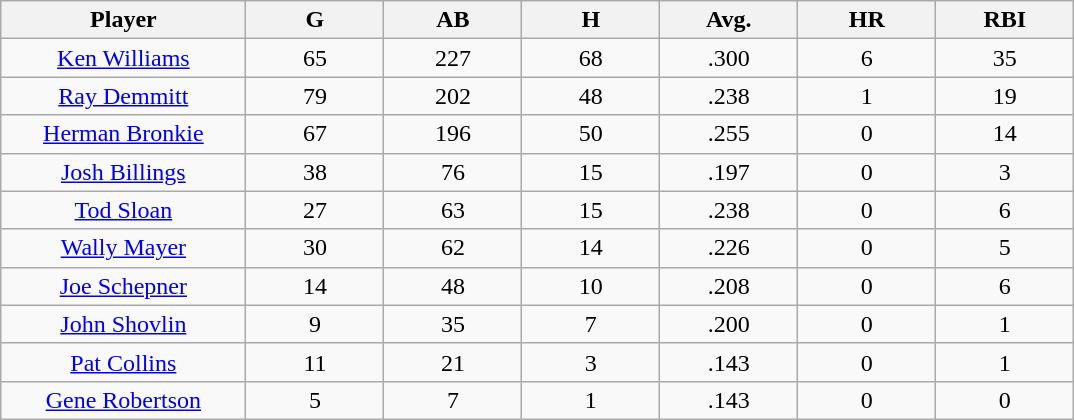<table class="wikitable sortable">
<tr>
<th bgcolor="#DDDDFF" width="16%">Player</th>
<th bgcolor="#DDDDFF" width="9%">G</th>
<th bgcolor="#DDDDFF" width="9%">AB</th>
<th bgcolor="#DDDDFF" width="9%">H</th>
<th bgcolor="#DDDDFF" width="9%">Avg.</th>
<th bgcolor="#DDDDFF" width="9%">HR</th>
<th bgcolor="#DDDDFF" width="9%">RBI</th>
</tr>
<tr align="center">
<td><a href='#'>Ken Williams</a></td>
<td>65</td>
<td>227</td>
<td>68</td>
<td>.300</td>
<td>6</td>
<td>35</td>
</tr>
<tr align=center>
<td><a href='#'>Ray Demmitt</a></td>
<td>79</td>
<td>202</td>
<td>48</td>
<td>.238</td>
<td>1</td>
<td>19</td>
</tr>
<tr align=center>
<td><a href='#'>Herman Bronkie</a></td>
<td>67</td>
<td>196</td>
<td>50</td>
<td>.255</td>
<td>0</td>
<td>14</td>
</tr>
<tr align=center>
<td><a href='#'>Josh Billings</a></td>
<td>38</td>
<td>76</td>
<td>15</td>
<td>.197</td>
<td>0</td>
<td>3</td>
</tr>
<tr align=center>
<td><a href='#'>Tod Sloan</a></td>
<td>27</td>
<td>63</td>
<td>15</td>
<td>.238</td>
<td>0</td>
<td>6</td>
</tr>
<tr align=center>
<td><a href='#'>Wally Mayer</a></td>
<td>30</td>
<td>62</td>
<td>14</td>
<td>.226</td>
<td>0</td>
<td>5</td>
</tr>
<tr align=center>
<td><a href='#'>Joe Schepner</a></td>
<td>14</td>
<td>48</td>
<td>10</td>
<td>.208</td>
<td>0</td>
<td>6</td>
</tr>
<tr align=center>
<td><a href='#'>John Shovlin</a></td>
<td>9</td>
<td>35</td>
<td>7</td>
<td>.200</td>
<td>0</td>
<td>1</td>
</tr>
<tr align=center>
<td><a href='#'>Pat Collins</a></td>
<td>11</td>
<td>21</td>
<td>3</td>
<td>.143</td>
<td>0</td>
<td>1</td>
</tr>
<tr align=center>
<td><a href='#'>Gene Robertson</a></td>
<td>5</td>
<td>7</td>
<td>1</td>
<td>.143</td>
<td>0</td>
<td>0</td>
</tr>
</table>
